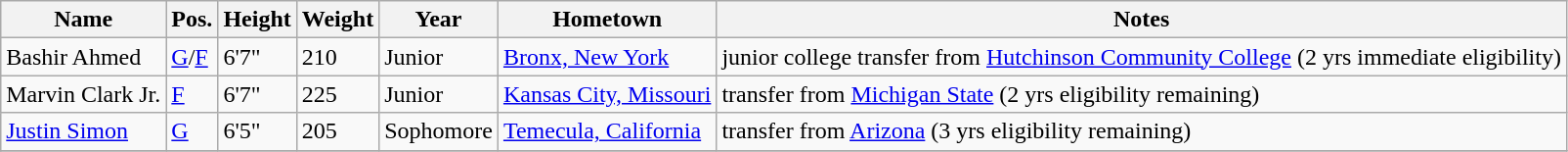<table class="wikitable sortable" border="1">
<tr>
<th>Name</th>
<th>Pos.</th>
<th>Height</th>
<th>Weight</th>
<th>Year</th>
<th>Hometown</th>
<th class="unsortable">Notes</th>
</tr>
<tr>
<td sortname>Bashir Ahmed</td>
<td><a href='#'>G</a>/<a href='#'>F</a></td>
<td>6'7"</td>
<td>210</td>
<td>Junior</td>
<td><a href='#'>Bronx, New York</a></td>
<td>junior college transfer from <a href='#'>Hutchinson Community College</a> (2 yrs immediate eligibility)</td>
</tr>
<tr>
<td sortname>Marvin Clark Jr.</td>
<td><a href='#'>F</a></td>
<td>6'7"</td>
<td>225</td>
<td>Junior</td>
<td><a href='#'>Kansas City, Missouri</a></td>
<td>transfer from <a href='#'>Michigan State</a> (2 yrs eligibility remaining)</td>
</tr>
<tr>
<td sortname><a href='#'>Justin Simon</a></td>
<td><a href='#'>G</a></td>
<td>6'5"</td>
<td>205</td>
<td>Sophomore</td>
<td><a href='#'>Temecula, California</a></td>
<td>transfer from <a href='#'>Arizona</a> (3 yrs eligibility remaining)</td>
</tr>
<tr>
</tr>
</table>
